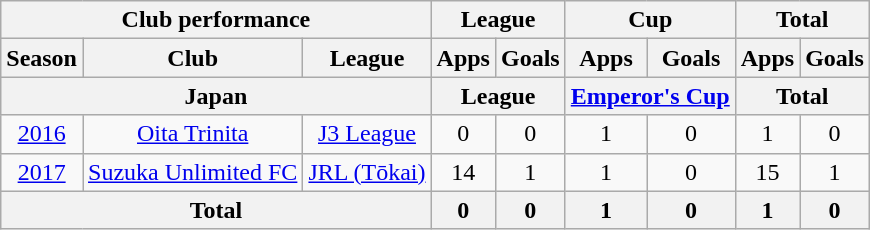<table class="wikitable" style="text-align:center;">
<tr>
<th colspan=3>Club performance</th>
<th colspan=2>League</th>
<th colspan=2>Cup</th>
<th colspan=2>Total</th>
</tr>
<tr>
<th>Season</th>
<th>Club</th>
<th>League</th>
<th>Apps</th>
<th>Goals</th>
<th>Apps</th>
<th>Goals</th>
<th>Apps</th>
<th>Goals</th>
</tr>
<tr>
<th colspan=3>Japan</th>
<th colspan=2>League</th>
<th colspan=2><a href='#'>Emperor's Cup</a></th>
<th colspan=2>Total</th>
</tr>
<tr>
<td><a href='#'>2016</a></td>
<td><a href='#'>Oita Trinita</a></td>
<td><a href='#'>J3 League</a></td>
<td>0</td>
<td>0</td>
<td>1</td>
<td>0</td>
<td>1</td>
<td>0</td>
</tr>
<tr>
<td><a href='#'>2017</a></td>
<td><a href='#'>Suzuka Unlimited FC</a></td>
<td><a href='#'>JRL (Tōkai)</a></td>
<td>14</td>
<td>1</td>
<td>1</td>
<td>0</td>
<td>15</td>
<td>1</td>
</tr>
<tr>
<th colspan=3>Total</th>
<th>0</th>
<th>0</th>
<th>1</th>
<th>0</th>
<th>1</th>
<th>0</th>
</tr>
</table>
